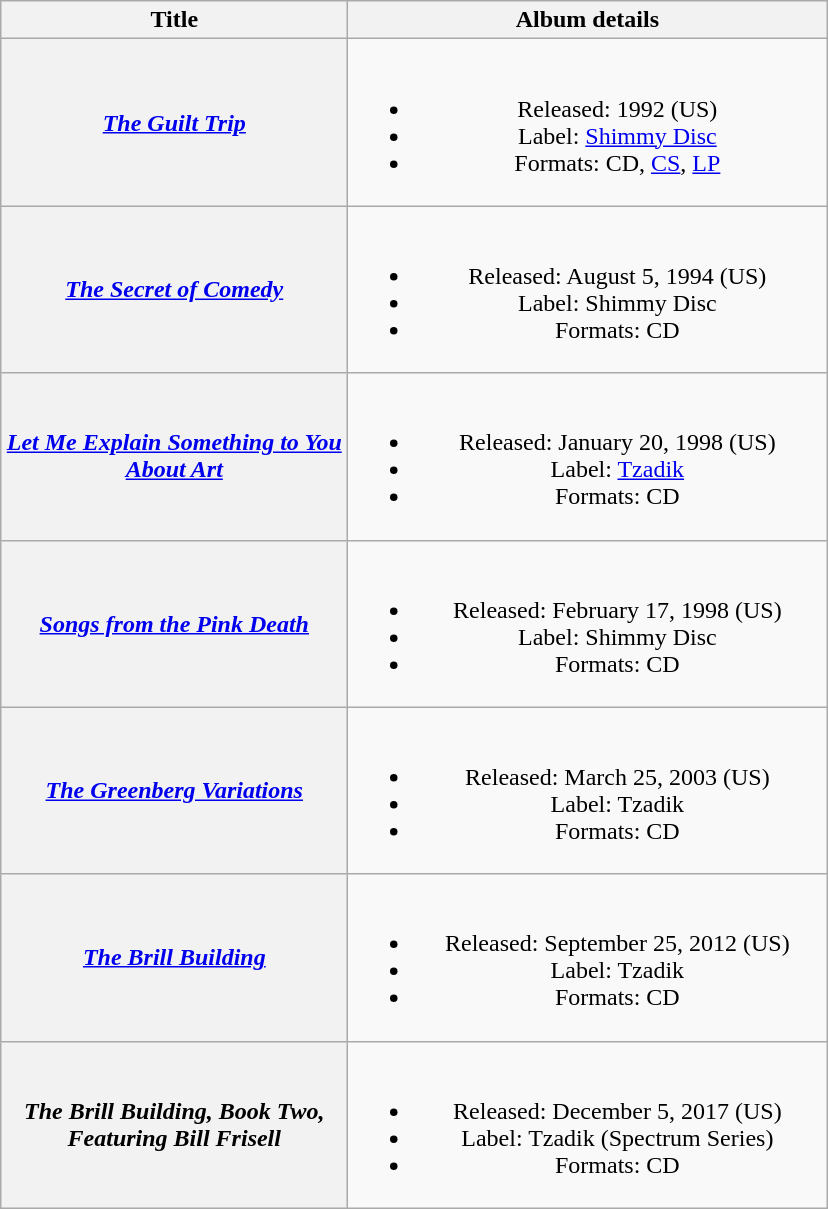<table class="wikitable plainrowheaders" style="text-align:center;">
<tr>
<th scope="col" rowspan="1" style="width:14em;">Title</th>
<th scope="col" rowspan="1" style="width:19.5em;">Album details</th>
</tr>
<tr>
<th scope="row"><em><a href='#'>The Guilt Trip</a></em></th>
<td><br><ul><li>Released: 1992 <span>(US)</span></li><li>Label: <a href='#'>Shimmy Disc</a></li><li>Formats: CD, <a href='#'>CS</a>, <a href='#'>LP</a></li></ul></td>
</tr>
<tr>
<th scope="row"><em><a href='#'>The Secret of Comedy</a></em></th>
<td><br><ul><li>Released: August 5, 1994 <span>(US)</span></li><li>Label: Shimmy Disc</li><li>Formats: CD</li></ul></td>
</tr>
<tr>
<th scope="row"><em><a href='#'>Let Me Explain Something to You About Art</a></em></th>
<td><br><ul><li>Released: January 20, 1998 <span>(US)</span></li><li>Label: <a href='#'>Tzadik</a></li><li>Formats: CD</li></ul></td>
</tr>
<tr>
<th scope="row"><em><a href='#'>Songs from the Pink Death</a></em></th>
<td><br><ul><li>Released: February 17, 1998 <span>(US)</span></li><li>Label: Shimmy Disc</li><li>Formats: CD</li></ul></td>
</tr>
<tr>
<th scope="row"><em><a href='#'>The Greenberg Variations</a></em></th>
<td><br><ul><li>Released: March 25, 2003 <span>(US)</span></li><li>Label: Tzadik</li><li>Formats: CD</li></ul></td>
</tr>
<tr>
<th scope="row"><em><a href='#'>The Brill Building</a></em></th>
<td><br><ul><li>Released: September 25, 2012 <span>(US)</span></li><li>Label: Tzadik</li><li>Formats: CD</li></ul></td>
</tr>
<tr>
<th scope="row"><em>The Brill Building, Book Two, Featuring Bill Frisell</em></th>
<td><br><ul><li>Released: December 5, 2017 <span>(US)</span></li><li>Label: Tzadik (Spectrum Series)</li><li>Formats: CD</li></ul></td>
</tr>
</table>
